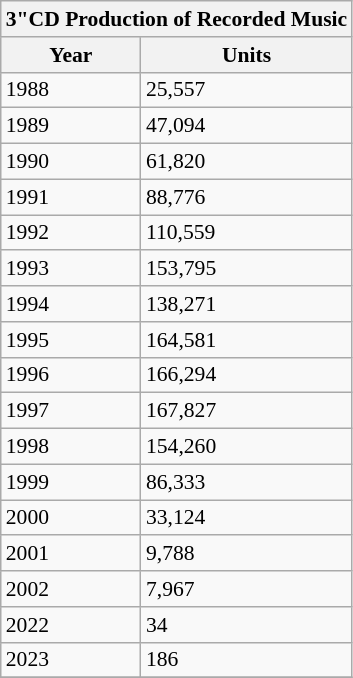<table class="wikitable floatright" style="font-size:90%;">
<tr>
<th colspan="3">3"CD Production of Recorded Music<br></th>
</tr>
<tr>
<th>Year</th>
<th>Units</th>
</tr>
<tr>
<td>1988</td>
<td>25,557</td>
</tr>
<tr>
<td>1989</td>
<td>47,094</td>
</tr>
<tr>
<td>1990</td>
<td>61,820</td>
</tr>
<tr>
<td>1991</td>
<td>88,776</td>
</tr>
<tr>
<td>1992</td>
<td>110,559</td>
</tr>
<tr>
<td>1993</td>
<td>153,795</td>
</tr>
<tr>
<td>1994</td>
<td>138,271</td>
</tr>
<tr>
<td>1995</td>
<td>164,581</td>
</tr>
<tr>
<td>1996</td>
<td>166,294</td>
</tr>
<tr>
<td>1997</td>
<td>167,827</td>
</tr>
<tr>
<td>1998</td>
<td>154,260</td>
</tr>
<tr>
<td>1999</td>
<td>86,333</td>
</tr>
<tr>
<td>2000</td>
<td>33,124</td>
</tr>
<tr>
<td>2001</td>
<td>9,788</td>
</tr>
<tr>
<td>2002</td>
<td>7,967</td>
</tr>
<tr>
<td>2022</td>
<td>34</td>
</tr>
<tr>
<td>2023</td>
<td>186</td>
</tr>
<tr>
</tr>
</table>
